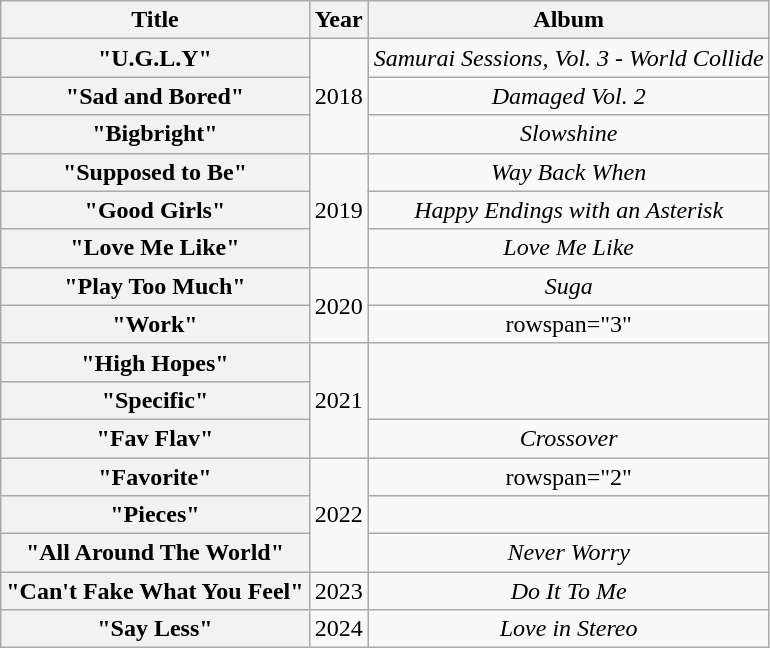<table class="wikitable plainrowheaders" style="text-align:center;">
<tr>
<th>Title</th>
<th>Year</th>
<th>Album</th>
</tr>
<tr>
<th scope="row">"U.G.L.Y"<br></th>
<td rowspan="3">2018</td>
<td><em>Samurai Sessions, Vol. 3 - World Collide</em></td>
</tr>
<tr>
<th scope="row">"Sad and Bored"<br></th>
<td><em>Damaged Vol. 2</em></td>
</tr>
<tr>
<th scope="row">"Bigbright"<br></th>
<td><em>Slowshine</em></td>
</tr>
<tr>
<th scope="row">"Supposed to Be"<br></th>
<td rowspan="3">2019</td>
<td><em>Way Back When</em></td>
</tr>
<tr>
<th scope="row">"Good Girls"<br></th>
<td><em>Happy Endings with an Asterisk</em></td>
</tr>
<tr>
<th scope="row">"Love Me Like"<br></th>
<td><em>Love Me Like</em></td>
</tr>
<tr>
<th scope="row">"Play Too Much"<br></th>
<td rowspan="2">2020</td>
<td><em>Suga</em> </td>
</tr>
<tr>
<th scope="row">"Work"<br></th>
<td>rowspan="3" </td>
</tr>
<tr>
<th scope="row">"High Hopes"<br></th>
<td rowspan="3">2021</td>
</tr>
<tr>
<th scope="row">"Specific"<br></th>
</tr>
<tr>
<th scope="row">"Fav Flav"<br></th>
<td><em>Crossover</em></td>
</tr>
<tr>
<th scope="row">"Favorite"<br></th>
<td rowspan="3">2022</td>
<td>rowspan="2" </td>
</tr>
<tr>
<th scope="row">"Pieces"<br></th>
</tr>
<tr>
<th scope="row">"All Around The World"<br></th>
<td><em>Never Worry</em></td>
</tr>
<tr>
<th scope="row">"Can't Fake What You Feel"<br></th>
<td>2023</td>
<td><em>Do It To Me</em></td>
</tr>
<tr>
<th scope="row">"Say Less"<br></th>
<td>2024</td>
<td><em>Love in Stereo</em></td>
</tr>
</table>
